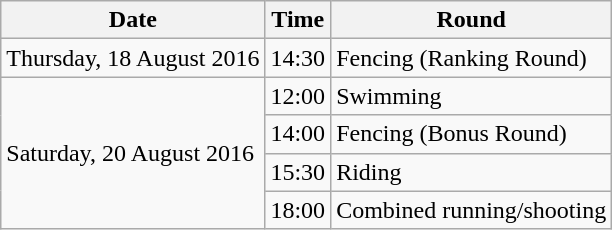<table class="wikitable">
<tr>
<th>Date</th>
<th>Time</th>
<th>Round</th>
</tr>
<tr>
<td>Thursday, 18 August 2016</td>
<td>14:30</td>
<td>Fencing (Ranking Round)</td>
</tr>
<tr>
<td rowspan="4">Saturday, 20 August 2016</td>
<td>12:00</td>
<td>Swimming</td>
</tr>
<tr>
<td>14:00</td>
<td>Fencing (Bonus Round)</td>
</tr>
<tr>
<td>15:30</td>
<td>Riding</td>
</tr>
<tr>
<td>18:00</td>
<td>Combined running/shooting</td>
</tr>
</table>
